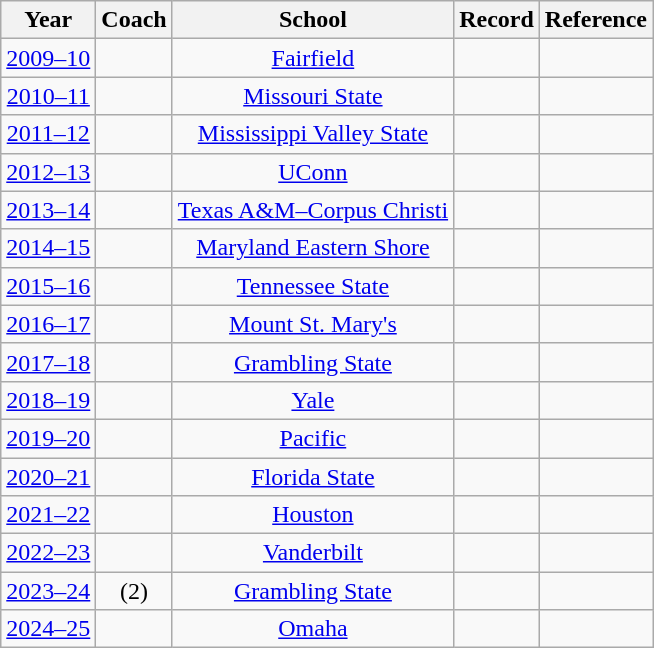<table class="wikitable sortable" align="center">
<tr>
<th>Year</th>
<th>Coach</th>
<th>School</th>
<th>Record</th>
<th class=unsortable>Reference</th>
</tr>
<tr align=center>
<td><a href='#'>2009–10</a></td>
<td></td>
<td><a href='#'>Fairfield</a></td>
<td></td>
<td></td>
</tr>
<tr align=center>
<td><a href='#'>2010–11</a></td>
<td></td>
<td><a href='#'>Missouri State</a></td>
<td></td>
<td></td>
</tr>
<tr align=center>
<td><a href='#'>2011–12</a></td>
<td></td>
<td><a href='#'>Mississippi Valley State</a></td>
<td></td>
<td></td>
</tr>
<tr align=center>
<td><a href='#'>2012–13</a></td>
<td></td>
<td><a href='#'>UConn</a></td>
<td></td>
<td></td>
</tr>
<tr align=center>
<td><a href='#'>2013–14</a></td>
<td></td>
<td><a href='#'>Texas A&M–Corpus Christi</a></td>
<td></td>
<td></td>
</tr>
<tr align=center>
<td><a href='#'>2014–15</a></td>
<td></td>
<td><a href='#'>Maryland Eastern Shore</a></td>
<td></td>
<td></td>
</tr>
<tr align=center>
<td><a href='#'>2015–16</a></td>
<td></td>
<td><a href='#'>Tennessee State</a></td>
<td></td>
<td></td>
</tr>
<tr align=center>
<td><a href='#'>2016–17</a></td>
<td></td>
<td><a href='#'>Mount St. Mary's</a></td>
<td></td>
<td></td>
</tr>
<tr align=center>
<td><a href='#'>2017–18</a></td>
<td></td>
<td><a href='#'>Grambling State</a></td>
<td></td>
<td></td>
</tr>
<tr align=center>
<td><a href='#'>2018–19</a></td>
<td></td>
<td><a href='#'>Yale</a></td>
<td></td>
<td></td>
</tr>
<tr align=center>
<td><a href='#'>2019–20</a></td>
<td></td>
<td><a href='#'>Pacific</a></td>
<td></td>
<td></td>
</tr>
<tr align=center>
<td><a href='#'>2020–21</a></td>
<td></td>
<td><a href='#'>Florida State</a></td>
<td></td>
<td></td>
</tr>
<tr align=center>
<td><a href='#'>2021–22</a></td>
<td></td>
<td><a href='#'>Houston</a></td>
<td></td>
<td></td>
</tr>
<tr align="center">
<td><a href='#'>2022–23</a></td>
<td></td>
<td><a href='#'>Vanderbilt</a></td>
<td></td>
<td></td>
</tr>
<tr align="center">
<td><a href='#'>2023–24</a></td>
<td> (2)</td>
<td><a href='#'>Grambling State</a></td>
<td></td>
<td></td>
</tr>
<tr align="center">
<td><a href='#'>2024–25</a></td>
<td></td>
<td><a href='#'>Omaha</a></td>
<td></td>
<td></td>
</tr>
</table>
